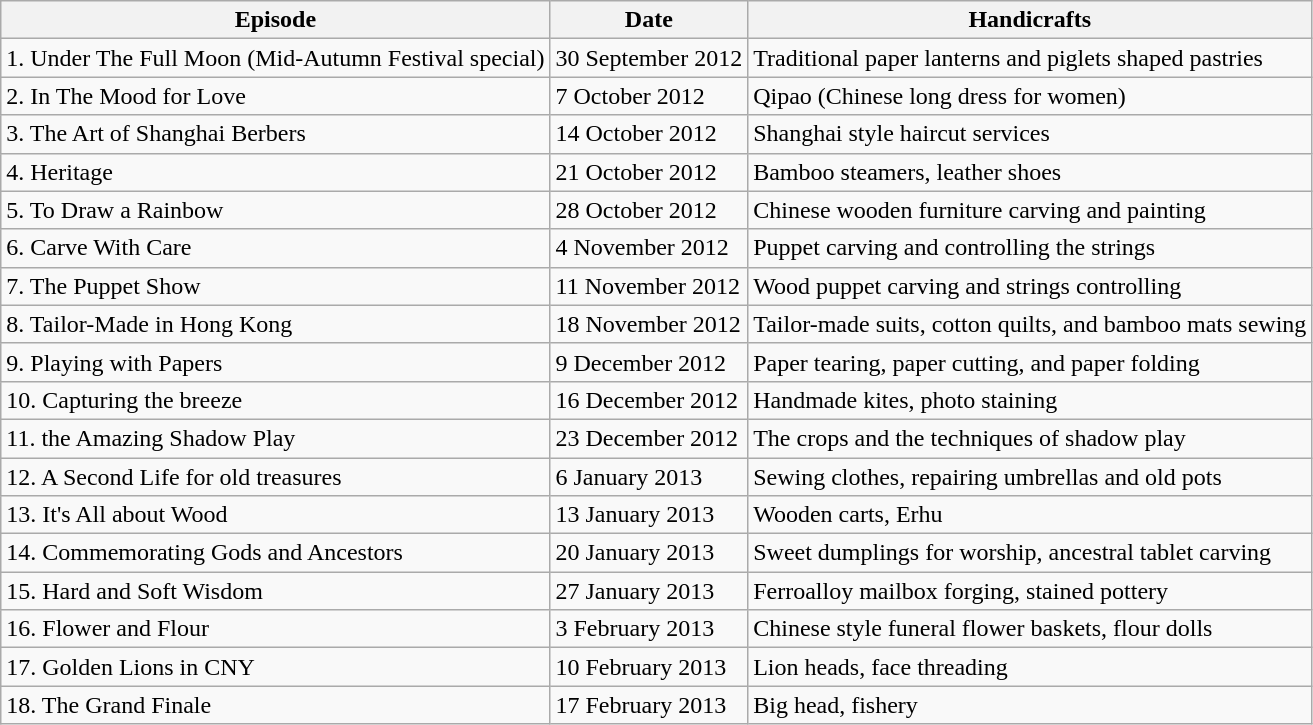<table class="wikitable">
<tr>
<th>Episode</th>
<th>Date</th>
<th>Handicrafts</th>
</tr>
<tr>
<td>1. Under The Full Moon (Mid-Autumn Festival special)</td>
<td>30 September 2012</td>
<td>Traditional paper lanterns and piglets shaped pastries</td>
</tr>
<tr>
<td>2. In The Mood for Love</td>
<td>7 October 2012</td>
<td>Qipao (Chinese long dress for women)</td>
</tr>
<tr>
<td>3. The Art of Shanghai Berbers</td>
<td>14 October 2012</td>
<td>Shanghai style haircut services</td>
</tr>
<tr>
<td>4. Heritage</td>
<td>21 October 2012</td>
<td>Bamboo steamers, leather shoes</td>
</tr>
<tr>
<td>5. To Draw a Rainbow</td>
<td>28 October 2012</td>
<td>Chinese wooden furniture carving and painting</td>
</tr>
<tr>
<td>6. Carve With Care</td>
<td>4 November 2012</td>
<td>Puppet carving and controlling the strings</td>
</tr>
<tr>
<td>7. The Puppet Show</td>
<td>11 November 2012</td>
<td>Wood puppet carving and strings controlling</td>
</tr>
<tr>
<td>8. Tailor-Made in Hong Kong</td>
<td>18 November 2012</td>
<td>Tailor-made suits, cotton quilts, and bamboo mats sewing</td>
</tr>
<tr>
<td>9. Playing with Papers</td>
<td>9 December 2012</td>
<td>Paper tearing, paper cutting, and paper folding</td>
</tr>
<tr>
<td>10. Capturing the breeze</td>
<td>16 December 2012</td>
<td>Handmade kites, photo staining</td>
</tr>
<tr>
<td>11. the Amazing Shadow Play</td>
<td>23 December 2012</td>
<td>The crops and the techniques of shadow play</td>
</tr>
<tr>
<td>12. A Second Life for old treasures</td>
<td>6 January 2013</td>
<td>Sewing clothes, repairing umbrellas and old pots</td>
</tr>
<tr>
<td>13. It's All about Wood</td>
<td>13 January 2013</td>
<td>Wooden carts, Erhu</td>
</tr>
<tr>
<td>14. Commemorating Gods and Ancestors</td>
<td>20 January 2013</td>
<td>Sweet dumplings for worship, ancestral tablet carving</td>
</tr>
<tr>
<td>15. Hard and Soft Wisdom</td>
<td>27 January 2013</td>
<td>Ferroalloy mailbox forging, stained pottery</td>
</tr>
<tr>
<td>16. Flower and Flour</td>
<td>3 February 2013</td>
<td>Chinese style funeral flower baskets, flour dolls</td>
</tr>
<tr>
<td>17. Golden Lions in CNY</td>
<td>10 February 2013</td>
<td>Lion heads, face threading</td>
</tr>
<tr>
<td>18. The Grand Finale</td>
<td>17 February 2013</td>
<td>Big head, fishery</td>
</tr>
</table>
